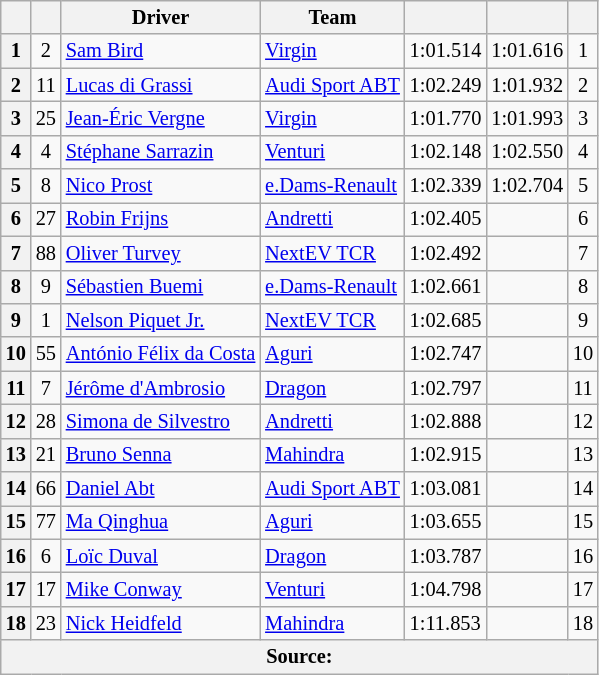<table class="wikitable sortable" style="font-size: 85%">
<tr>
<th scope="col"></th>
<th scope="col"></th>
<th scope="col">Driver</th>
<th scope="col">Team</th>
<th scope="col"></th>
<th scope="col"></th>
<th scope="col"></th>
</tr>
<tr>
<th scope="row">1</th>
<td align="center">2</td>
<td data-sort-value="BIR"> <a href='#'>Sam Bird</a></td>
<td><a href='#'>Virgin</a></td>
<td>1:01.514</td>
<td>1:01.616</td>
<td align="center">1</td>
</tr>
<tr>
<th scope="row">2</th>
<td align="center">11</td>
<td data-sort-value="DIG"> <a href='#'>Lucas di Grassi</a></td>
<td><a href='#'>Audi Sport ABT</a></td>
<td>1:02.249</td>
<td>1:01.932</td>
<td align="center">2</td>
</tr>
<tr>
<th scope="row">3</th>
<td align="center">25</td>
<td data-sort-value="VER"> <a href='#'>Jean-Éric Vergne</a></td>
<td><a href='#'>Virgin</a></td>
<td>1:01.770</td>
<td>1:01.993</td>
<td align="center">3</td>
</tr>
<tr>
<th scope="row">4</th>
<td align="center">4</td>
<td data-sort-value="SAR"> <a href='#'>Stéphane Sarrazin</a></td>
<td><a href='#'>Venturi</a></td>
<td>1:02.148</td>
<td>1:02.550</td>
<td align="center">4</td>
</tr>
<tr>
<th scope="row">5</th>
<td align="center">8</td>
<td data-sort-value="PRO"> <a href='#'>Nico Prost</a></td>
<td><a href='#'>e.Dams-Renault</a></td>
<td>1:02.339</td>
<td>1:02.704</td>
<td align="center">5</td>
</tr>
<tr>
<th scope="row">6</th>
<td align="center">27</td>
<td data-sort-value="FRI"> <a href='#'>Robin Frijns</a></td>
<td><a href='#'>Andretti</a></td>
<td>1:02.405</td>
<td></td>
<td align="center">6</td>
</tr>
<tr>
<th scope="row">7</th>
<td align="center">88</td>
<td data-sort-value="TUR"> <a href='#'>Oliver Turvey</a></td>
<td><a href='#'>NextEV TCR</a></td>
<td>1:02.492</td>
<td></td>
<td align="center">7</td>
</tr>
<tr>
<th scope="row">8</th>
<td align="center">9</td>
<td data-sort-value="BUE"> <a href='#'>Sébastien Buemi</a></td>
<td><a href='#'>e.Dams-Renault</a></td>
<td>1:02.661</td>
<td></td>
<td align="center">8</td>
</tr>
<tr>
<th scope="row">9</th>
<td align="center">1</td>
<td data-sort-value="PIQ"> <a href='#'>Nelson Piquet Jr.</a></td>
<td><a href='#'>NextEV TCR</a></td>
<td>1:02.685</td>
<td></td>
<td align="center">9</td>
</tr>
<tr>
<th scope="row">10</th>
<td align="center">55</td>
<td data-sort-value="FDC"> <a href='#'>António Félix da Costa</a></td>
<td><a href='#'>Aguri</a></td>
<td>1:02.747</td>
<td></td>
<td align="center">10</td>
</tr>
<tr>
<th scope="row">11</th>
<td align="center">7</td>
<td data-sort-value="DAM"> <a href='#'>Jérôme d'Ambrosio</a></td>
<td><a href='#'>Dragon</a></td>
<td>1:02.797</td>
<td></td>
<td align="center">11</td>
</tr>
<tr>
<th scope="row">12</th>
<td align="center">28</td>
<td data-sort-value="DES"> <a href='#'>Simona de Silvestro</a></td>
<td><a href='#'>Andretti</a></td>
<td>1:02.888</td>
<td></td>
<td align="center">12</td>
</tr>
<tr>
<th scope="row">13</th>
<td align="center">21</td>
<td data-sort-value="SEN"> <a href='#'>Bruno Senna</a></td>
<td><a href='#'>Mahindra</a></td>
<td>1:02.915</td>
<td></td>
<td align="center">13</td>
</tr>
<tr>
<th scope="row">14</th>
<td align="center">66</td>
<td data-sort-value="ABT"> <a href='#'>Daniel Abt</a></td>
<td><a href='#'>Audi Sport ABT</a></td>
<td>1:03.081</td>
<td></td>
<td align="center">14</td>
</tr>
<tr>
<th scope="row">15</th>
<td align="center">77</td>
<td data-sort-value="MA"> <a href='#'>Ma Qinghua</a></td>
<td><a href='#'>Aguri</a></td>
<td>1:03.655</td>
<td></td>
<td align="center">15</td>
</tr>
<tr>
<th scope="row">16</th>
<td align="center">6</td>
<td data-sort-value="DUV"> <a href='#'>Loïc Duval</a></td>
<td><a href='#'>Dragon</a></td>
<td>1:03.787</td>
<td></td>
<td align="center">16</td>
</tr>
<tr>
<th scope="row">17</th>
<td align="center">17</td>
<td data-sort-value="CON"> <a href='#'>Mike Conway</a></td>
<td><a href='#'>Venturi</a></td>
<td>1:04.798</td>
<td></td>
<td align="center">17</td>
</tr>
<tr>
<th scope="row">18</th>
<td align="center">23</td>
<td data-sort-value="HEI"> <a href='#'>Nick Heidfeld</a></td>
<td><a href='#'>Mahindra</a></td>
<td>1:11.853</td>
<td></td>
<td align="center">18</td>
</tr>
<tr>
<th colspan="7">Source:</th>
</tr>
</table>
